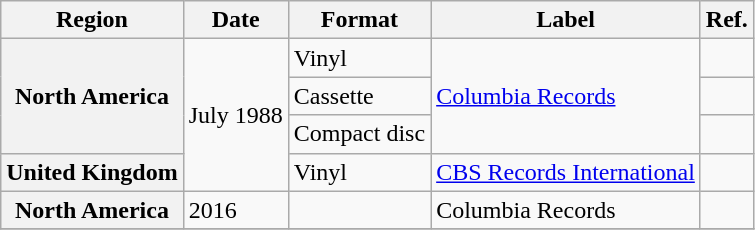<table class="wikitable plainrowheaders">
<tr>
<th scope="col">Region</th>
<th scope="col">Date</th>
<th scope="col">Format</th>
<th scope="col">Label</th>
<th scope="col">Ref.</th>
</tr>
<tr>
<th scope="row" rowspan="3">North America</th>
<td rowspan="4">July 1988</td>
<td>Vinyl</td>
<td rowspan="3"><a href='#'>Columbia Records</a></td>
<td></td>
</tr>
<tr>
<td>Cassette</td>
<td></td>
</tr>
<tr>
<td>Compact disc</td>
<td></td>
</tr>
<tr>
<th scope="row">United Kingdom</th>
<td>Vinyl</td>
<td><a href='#'>CBS Records International</a></td>
<td></td>
</tr>
<tr>
<th scope="row">North America</th>
<td>2016</td>
<td></td>
<td>Columbia Records</td>
<td></td>
</tr>
<tr>
</tr>
</table>
